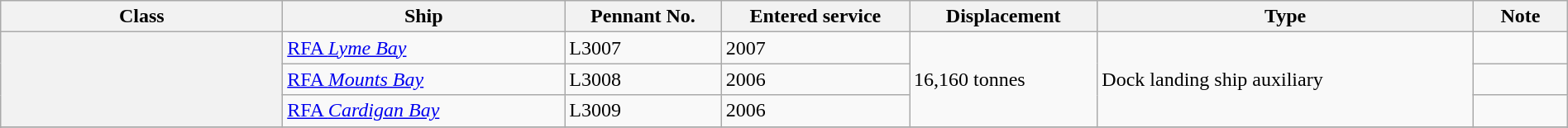<table class="wikitable" style="margin:auto; width:100%;">
<tr>
<th style="text-align:center; width:18%;">Class</th>
<th style="text-align:center; width:18%;">Ship</th>
<th style="text-align:center; width:10%;">Pennant No.</th>
<th style="text-align:center; width:12%;">Entered service</th>
<th style="text-align:center; width:12%;">Displacement</th>
<th style="text-align:center; width:24%;">Type</th>
<th style="text-align:center; width:6%;">Note</th>
</tr>
<tr>
<th rowspan="3"></th>
<td><a href='#'>RFA <em>Lyme Bay</em></a></td>
<td>L3007</td>
<td>2007</td>
<td rowspan="3">16,160 tonnes</td>
<td rowspan="3">Dock landing ship auxiliary</td>
<td></td>
</tr>
<tr>
<td><a href='#'>RFA <em>Mounts Bay</em></a></td>
<td>L3008</td>
<td>2006</td>
<td></td>
</tr>
<tr>
<td><a href='#'>RFA <em>Cardigan Bay</em></a></td>
<td>L3009</td>
<td>2006</td>
<td></td>
</tr>
<tr>
</tr>
<tr>
</tr>
</table>
